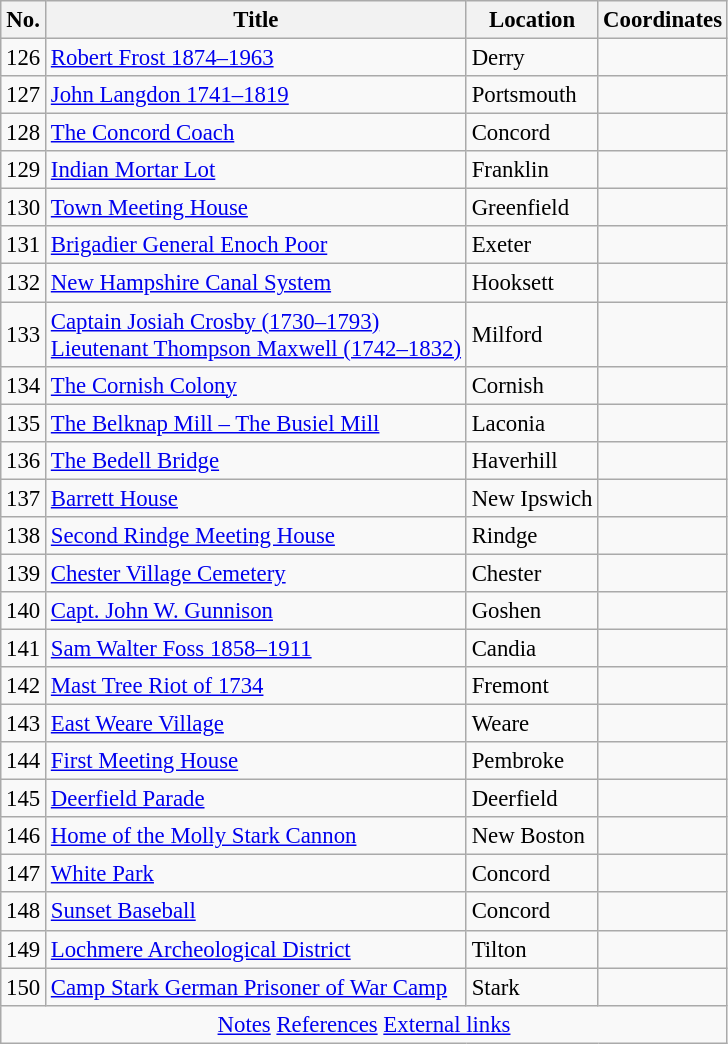<table class="wikitable" style="text-align:left; font-size: 95%;">
<tr>
<th>No.</th>
<th>Title</th>
<th>Location</th>
<th>Coordinates</th>
</tr>
<tr>
<td>126</td>
<td><a href='#'>Robert Frost 1874–1963</a></td>
<td>Derry</td>
<td></td>
</tr>
<tr>
<td>127</td>
<td><a href='#'>John Langdon 1741–1819</a></td>
<td>Portsmouth</td>
<td></td>
</tr>
<tr>
<td>128</td>
<td><a href='#'>The Concord Coach</a></td>
<td>Concord</td>
<td></td>
</tr>
<tr>
<td>129</td>
<td><a href='#'>Indian Mortar Lot</a></td>
<td>Franklin</td>
<td></td>
</tr>
<tr>
<td>130</td>
<td><a href='#'>Town Meeting House</a></td>
<td>Greenfield</td>
<td></td>
</tr>
<tr>
<td>131</td>
<td><a href='#'>Brigadier General Enoch Poor</a></td>
<td>Exeter</td>
<td></td>
</tr>
<tr>
<td>132</td>
<td><a href='#'>New Hampshire Canal System</a></td>
<td>Hooksett</td>
<td></td>
</tr>
<tr>
<td>133</td>
<td><a href='#'>Captain Josiah Crosby (1730–1793)<br>Lieutenant Thompson Maxwell (1742–1832)</a></td>
<td>Milford</td>
<td></td>
</tr>
<tr>
<td>134</td>
<td><a href='#'>The Cornish Colony</a></td>
<td>Cornish</td>
<td></td>
</tr>
<tr>
<td>135</td>
<td><a href='#'>The Belknap Mill – The Busiel Mill</a></td>
<td>Laconia</td>
<td></td>
</tr>
<tr>
<td>136</td>
<td><a href='#'>The Bedell Bridge</a></td>
<td>Haverhill</td>
<td></td>
</tr>
<tr>
<td>137</td>
<td><a href='#'>Barrett House</a></td>
<td>New Ipswich</td>
<td></td>
</tr>
<tr>
<td>138</td>
<td><a href='#'>Second Rindge Meeting House</a></td>
<td>Rindge</td>
<td></td>
</tr>
<tr>
<td>139</td>
<td><a href='#'>Chester Village Cemetery</a></td>
<td>Chester</td>
<td></td>
</tr>
<tr>
<td>140</td>
<td><a href='#'>Capt. John W. Gunnison</a></td>
<td>Goshen</td>
<td></td>
</tr>
<tr>
<td>141</td>
<td><a href='#'>Sam Walter Foss 1858–1911</a></td>
<td>Candia</td>
<td></td>
</tr>
<tr>
<td>142</td>
<td><a href='#'>Mast Tree Riot of 1734</a></td>
<td>Fremont</td>
<td></td>
</tr>
<tr>
<td>143</td>
<td><a href='#'>East Weare Village</a></td>
<td>Weare</td>
<td></td>
</tr>
<tr>
<td>144</td>
<td><a href='#'>First Meeting House</a></td>
<td>Pembroke</td>
<td></td>
</tr>
<tr>
<td>145</td>
<td><a href='#'>Deerfield Parade</a></td>
<td>Deerfield</td>
<td></td>
</tr>
<tr>
<td>146</td>
<td><a href='#'>Home of the Molly Stark Cannon</a></td>
<td>New Boston</td>
<td></td>
</tr>
<tr>
<td>147</td>
<td><a href='#'>White Park</a></td>
<td>Concord</td>
<td></td>
</tr>
<tr>
<td>148</td>
<td><a href='#'>Sunset Baseball</a></td>
<td>Concord</td>
<td></td>
</tr>
<tr>
<td>149</td>
<td><a href='#'>Lochmere Archeological District</a></td>
<td>Tilton</td>
<td></td>
</tr>
<tr>
<td>150</td>
<td><a href='#'>Camp Stark German Prisoner of War Camp</a></td>
<td>Stark</td>
<td></td>
</tr>
<tr>
<td colspan=4 align=center><a href='#'>Notes</a>  <a href='#'>References</a>  <a href='#'>External links</a></td>
</tr>
</table>
